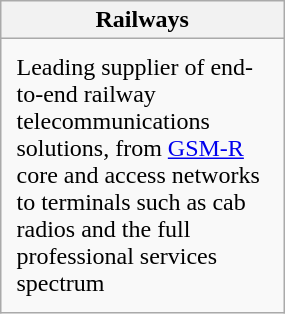<table class="wikitable" style="float: left; width: 15%; margin-left: 20px;">
<tr>
<th>Railways</th>
</tr>
<tr valign="top">
<td style="padding: 10px; height: 140px;">Leading supplier of end-to-end railway telecommunications solutions, from <a href='#'>GSM-R</a> core and access networks to terminals such as cab radios and the full professional services spectrum</td>
</tr>
</table>
